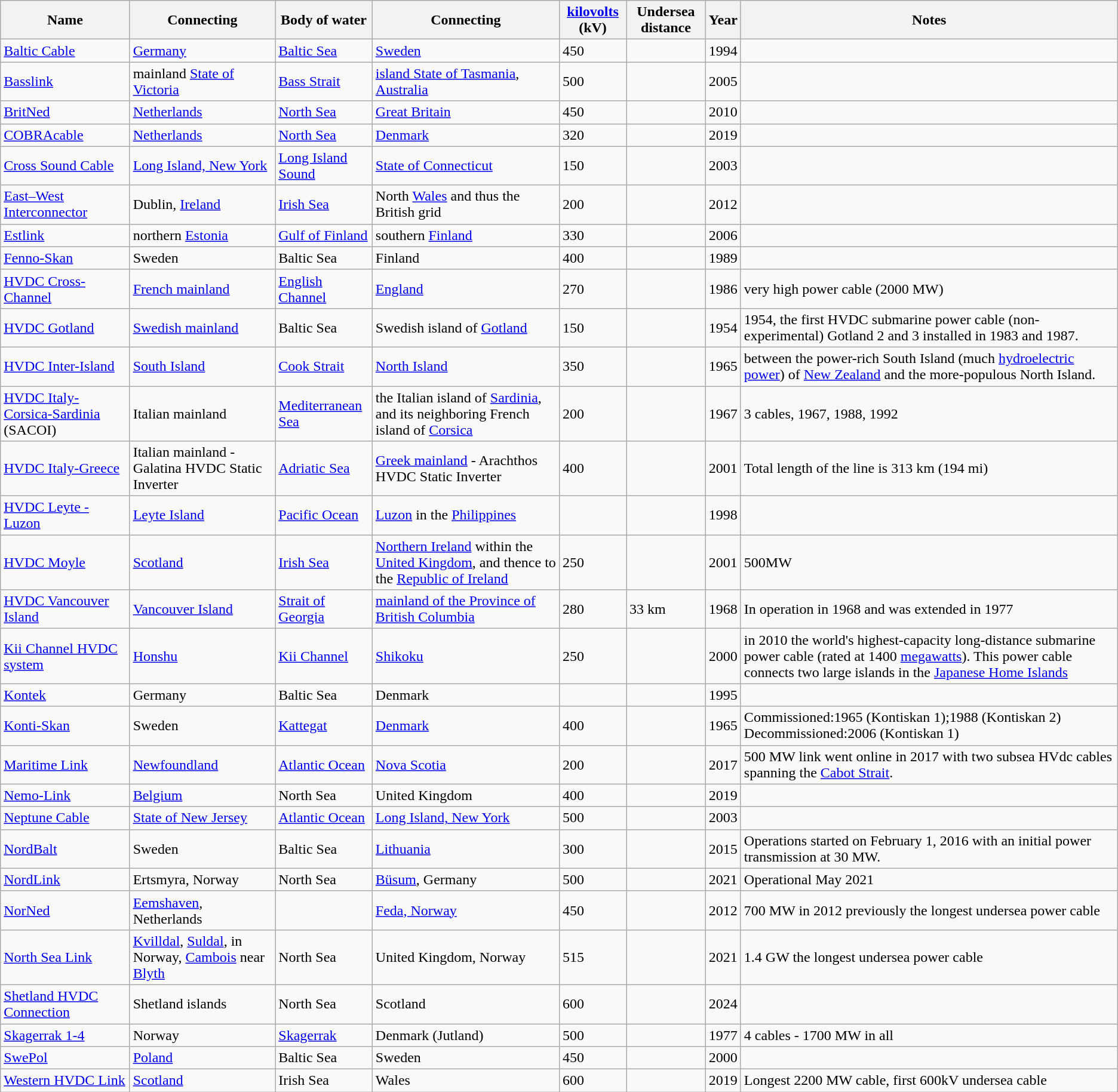<table class="wikitable sortable">
<tr>
<th>Name</th>
<th>Connecting</th>
<th>Body of water</th>
<th>Connecting</th>
<th><a href='#'>kilovolts</a> (kV)</th>
<th>Undersea distance</th>
<th>Year</th>
<th>Notes</th>
</tr>
<tr>
<td><a href='#'>Baltic Cable</a></td>
<td><a href='#'>Germany</a></td>
<td><a href='#'>Baltic Sea</a></td>
<td><a href='#'>Sweden</a></td>
<td>450</td>
<td></td>
<td>1994</td>
<td></td>
</tr>
<tr>
<td><a href='#'>Basslink</a></td>
<td>mainland <a href='#'>State of Victoria</a></td>
<td><a href='#'>Bass Strait</a></td>
<td><a href='#'>island State of Tasmania</a>, <a href='#'>Australia</a></td>
<td>500</td>
<td></td>
<td>2005</td>
<td></td>
</tr>
<tr>
<td><a href='#'>BritNed</a></td>
<td><a href='#'>Netherlands</a></td>
<td><a href='#'>North Sea</a></td>
<td><a href='#'>Great Britain</a></td>
<td>450</td>
<td></td>
<td>2010</td>
<td></td>
</tr>
<tr>
<td><a href='#'>COBRAcable</a></td>
<td><a href='#'>Netherlands</a></td>
<td><a href='#'>North Sea</a></td>
<td><a href='#'>Denmark</a></td>
<td>320</td>
<td></td>
<td>2019</td>
<td></td>
</tr>
<tr>
<td><a href='#'>Cross Sound Cable</a></td>
<td><a href='#'>Long Island, New York</a></td>
<td><a href='#'>Long Island Sound</a></td>
<td><a href='#'>State of Connecticut</a></td>
<td>150</td>
<td></td>
<td>2003</td>
<td></td>
</tr>
<tr>
<td><a href='#'>East–West Interconnector</a></td>
<td>Dublin, <a href='#'>Ireland</a></td>
<td><a href='#'>Irish Sea</a></td>
<td>North <a href='#'>Wales</a> and thus the British grid</td>
<td>200</td>
<td></td>
<td>2012</td>
<td></td>
</tr>
<tr>
<td><a href='#'>Estlink</a></td>
<td>northern <a href='#'>Estonia</a></td>
<td><a href='#'>Gulf of Finland</a></td>
<td>southern <a href='#'>Finland</a></td>
<td>330</td>
<td></td>
<td>2006</td>
<td></td>
</tr>
<tr>
<td><a href='#'>Fenno-Skan</a></td>
<td>Sweden</td>
<td>Baltic Sea</td>
<td>Finland</td>
<td>400</td>
<td></td>
<td>1989</td>
<td></td>
</tr>
<tr>
<td><a href='#'>HVDC Cross-Channel</a></td>
<td><a href='#'>French mainland</a></td>
<td><a href='#'>English Channel</a></td>
<td><a href='#'>England</a></td>
<td>270</td>
<td></td>
<td>1986</td>
<td>very high power cable (2000 MW)</td>
</tr>
<tr>
<td><a href='#'>HVDC Gotland</a></td>
<td><a href='#'>Swedish mainland</a></td>
<td>Baltic Sea</td>
<td>Swedish island of <a href='#'>Gotland</a></td>
<td>150</td>
<td></td>
<td>1954</td>
<td>1954, the first HVDC submarine power cable (non-experimental) Gotland 2 and 3 installed in 1983 and 1987.</td>
</tr>
<tr>
<td><a href='#'>HVDC Inter-Island</a></td>
<td><a href='#'>South Island</a></td>
<td><a href='#'>Cook Strait</a></td>
<td><a href='#'>North Island</a></td>
<td>350</td>
<td></td>
<td>1965</td>
<td>between the power-rich South Island (much <a href='#'>hydroelectric power</a>) of <a href='#'>New Zealand</a> and the more-populous North Island.</td>
</tr>
<tr>
<td><a href='#'>HVDC Italy-Corsica-Sardinia</a> (SACOI)</td>
<td>Italian mainland</td>
<td><a href='#'>Mediterranean Sea</a></td>
<td>the Italian island of <a href='#'>Sardinia</a>, and its neighboring French island of <a href='#'>Corsica</a></td>
<td>200</td>
<td></td>
<td>1967</td>
<td>3 cables, 1967, 1988, 1992</td>
</tr>
<tr>
<td><a href='#'>HVDC Italy-Greece</a></td>
<td>Italian mainland - Galatina HVDC Static Inverter</td>
<td><a href='#'>Adriatic Sea</a></td>
<td><a href='#'>Greek mainland</a> - Arachthos HVDC Static Inverter</td>
<td>400</td>
<td></td>
<td>2001</td>
<td>Total length of the line is 313 km (194 mi)</td>
</tr>
<tr>
<td><a href='#'>HVDC Leyte - Luzon</a></td>
<td><a href='#'>Leyte Island</a></td>
<td><a href='#'>Pacific Ocean</a></td>
<td><a href='#'>Luzon</a> in the <a href='#'>Philippines</a></td>
<td></td>
<td></td>
<td>1998</td>
<td></td>
</tr>
<tr>
<td><a href='#'>HVDC Moyle</a></td>
<td><a href='#'>Scotland</a></td>
<td><a href='#'>Irish Sea</a></td>
<td><a href='#'>Northern Ireland</a> within the <a href='#'>United Kingdom</a>, and thence to the <a href='#'>Republic of Ireland</a></td>
<td>250</td>
<td></td>
<td>2001</td>
<td>500MW</td>
</tr>
<tr>
<td><a href='#'>HVDC Vancouver Island</a></td>
<td><a href='#'>Vancouver Island</a></td>
<td><a href='#'>Strait of Georgia</a></td>
<td><a href='#'>mainland of the Province of British Columbia</a></td>
<td>280</td>
<td>33 km</td>
<td>1968</td>
<td>In operation in 1968 and was extended in 1977</td>
</tr>
<tr>
<td><a href='#'>Kii Channel HVDC system</a></td>
<td><a href='#'>Honshu</a></td>
<td><a href='#'>Kii Channel</a></td>
<td><a href='#'>Shikoku</a></td>
<td>250</td>
<td></td>
<td>2000</td>
<td>in 2010 the world's highest-capacity long-distance submarine power cable (rated at 1400 <a href='#'>megawatts</a>). This power cable connects two large islands in the <a href='#'>Japanese Home Islands</a></td>
</tr>
<tr>
<td><a href='#'>Kontek</a></td>
<td>Germany</td>
<td>Baltic Sea</td>
<td>Denmark</td>
<td></td>
<td></td>
<td>1995</td>
<td></td>
</tr>
<tr>
<td><a href='#'>Konti-Skan</a></td>
<td>Sweden</td>
<td><a href='#'>Kattegat</a></td>
<td><a href='#'>Denmark</a></td>
<td>400</td>
<td></td>
<td>1965</td>
<td>Commissioned:1965 (Kontiskan 1);1988 (Kontiskan 2)<br>Decommissioned:2006 (Kontiskan 1)</td>
</tr>
<tr>
<td><a href='#'>Maritime Link</a></td>
<td><a href='#'>Newfoundland</a></td>
<td><a href='#'>Atlantic Ocean</a></td>
<td><a href='#'>Nova Scotia</a></td>
<td>200</td>
<td></td>
<td>2017</td>
<td>500 MW link went online in 2017 with two subsea HVdc cables spanning the <a href='#'>Cabot Strait</a>.</td>
</tr>
<tr>
<td><a href='#'>Nemo-Link</a></td>
<td><a href='#'>Belgium</a></td>
<td>North Sea</td>
<td>United Kingdom</td>
<td>400</td>
<td></td>
<td>2019</td>
<td></td>
</tr>
<tr>
<td><a href='#'>Neptune Cable</a></td>
<td><a href='#'>State of New Jersey</a></td>
<td><a href='#'>Atlantic Ocean</a></td>
<td><a href='#'>Long Island, New York</a></td>
<td>500</td>
<td></td>
<td>2003</td>
<td></td>
</tr>
<tr>
<td><a href='#'>NordBalt</a></td>
<td>Sweden</td>
<td>Baltic Sea</td>
<td><a href='#'>Lithuania</a></td>
<td>300</td>
<td></td>
<td>2015</td>
<td>Operations started on February 1, 2016 with an initial power transmission at 30 MW.</td>
</tr>
<tr>
<td><a href='#'>NordLink</a></td>
<td>Ertsmyra, Norway</td>
<td>North Sea</td>
<td><a href='#'>Büsum</a>, Germany</td>
<td>500</td>
<td></td>
<td>2021</td>
<td>Operational May 2021</td>
</tr>
<tr>
<td><a href='#'>NorNed</a></td>
<td><a href='#'>Eemshaven</a>, Netherlands</td>
<td></td>
<td><a href='#'>Feda, Norway</a></td>
<td>450</td>
<td></td>
<td>2012</td>
<td>700 MW in 2012 previously the longest undersea power cable</td>
</tr>
<tr>
<td><a href='#'>North Sea Link</a></td>
<td><a href='#'>Kvilldal</a>, <a href='#'>Suldal</a>, in Norway, <a href='#'>Cambois</a> near <a href='#'>Blyth</a></td>
<td>North Sea</td>
<td>United Kingdom, Norway</td>
<td>515</td>
<td></td>
<td>2021</td>
<td>1.4 GW the longest undersea power cable</td>
</tr>
<tr>
<td><a href='#'>Shetland HVDC Connection</a></td>
<td>Shetland islands</td>
<td>North Sea</td>
<td>Scotland</td>
<td>600</td>
<td></td>
<td>2024</td>
<td></td>
</tr>
<tr>
<td><a href='#'>Skagerrak 1-4</a></td>
<td>Norway</td>
<td><a href='#'>Skagerrak</a></td>
<td>Denmark (Jutland)</td>
<td>500</td>
<td></td>
<td>1977</td>
<td>4 cables - 1700 MW in all</td>
</tr>
<tr>
<td><a href='#'>SwePol</a></td>
<td><a href='#'>Poland</a></td>
<td>Baltic Sea</td>
<td>Sweden</td>
<td>450</td>
<td></td>
<td>2000</td>
<td></td>
</tr>
<tr>
<td><a href='#'>Western HVDC Link</a></td>
<td><a href='#'>Scotland</a></td>
<td>Irish Sea</td>
<td>Wales</td>
<td>600</td>
<td></td>
<td>2019</td>
<td>Longest 2200 MW cable, first 600kV undersea cable</td>
</tr>
</table>
